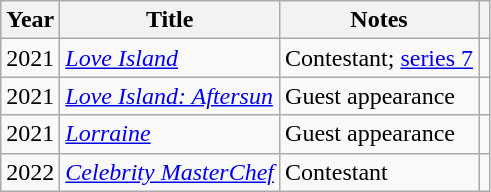<table class="wikitable">
<tr>
<th>Year</th>
<th>Title</th>
<th>Notes</th>
<th></th>
</tr>
<tr>
<td>2021</td>
<td><em><a href='#'>Love Island</a></em></td>
<td>Contestant; <a href='#'>series 7</a></td>
<td align="center"></td>
</tr>
<tr>
<td>2021</td>
<td><em><a href='#'>Love Island: Aftersun</a></em></td>
<td>Guest appearance</td>
<td align="center"></td>
</tr>
<tr>
<td>2021</td>
<td><em><a href='#'>Lorraine</a></em></td>
<td>Guest appearance</td>
<td align="center"></td>
</tr>
<tr>
<td>2022</td>
<td><em><a href='#'>Celebrity MasterChef</a></em></td>
<td>Contestant</td>
<td align="center"></td>
</tr>
</table>
